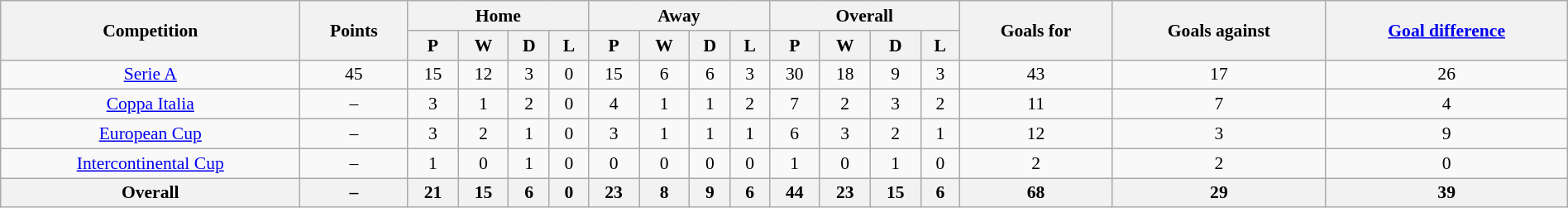<table class = "wikitable" style="font-size:90%;width:100%;margin:auto;clear:both;text-align:center;">
<tr>
<th rowspan="2">Competition</th>
<th rowspan="2">Points</th>
<th colspan="4">Home</th>
<th colspan="4">Away</th>
<th colspan="4">Overall</th>
<th rowspan="2">Goals for</th>
<th rowspan="2">Goals against</th>
<th rowspan="2"><a href='#'>Goal difference</a></th>
</tr>
<tr>
<th>P</th>
<th>W</th>
<th>D</th>
<th>L</th>
<th>P</th>
<th>W</th>
<th>D</th>
<th>L</th>
<th>P</th>
<th>W</th>
<th>D</th>
<th>L</th>
</tr>
<tr>
<td><a href='#'>Serie A</a></td>
<td>45</td>
<td>15</td>
<td>12</td>
<td>3</td>
<td>0</td>
<td>15</td>
<td>6</td>
<td>6</td>
<td>3</td>
<td>30</td>
<td>18</td>
<td>9</td>
<td>3</td>
<td>43</td>
<td>17</td>
<td>26</td>
</tr>
<tr>
<td><a href='#'>Coppa Italia</a></td>
<td>–</td>
<td>3</td>
<td>1</td>
<td>2</td>
<td>0</td>
<td>4</td>
<td>1</td>
<td>1</td>
<td>2</td>
<td>7</td>
<td>2</td>
<td>3</td>
<td>2</td>
<td>11</td>
<td>7</td>
<td>4</td>
</tr>
<tr>
<td><a href='#'>European Cup</a></td>
<td>–</td>
<td>3</td>
<td>2</td>
<td>1</td>
<td>0</td>
<td>3</td>
<td>1</td>
<td>1</td>
<td>1</td>
<td>6</td>
<td>3</td>
<td>2</td>
<td>1</td>
<td>12</td>
<td>3</td>
<td>9</td>
</tr>
<tr>
<td><a href='#'>Intercontinental Cup</a></td>
<td>–</td>
<td>1</td>
<td>0</td>
<td>1</td>
<td>0</td>
<td>0</td>
<td>0</td>
<td>0</td>
<td>0</td>
<td>1</td>
<td>0</td>
<td>1</td>
<td>0</td>
<td>2</td>
<td>2</td>
<td>0</td>
</tr>
<tr>
<th>Overall</th>
<th>–</th>
<th>21</th>
<th>15</th>
<th>6</th>
<th>0</th>
<th>23</th>
<th>8</th>
<th>9</th>
<th>6</th>
<th>44</th>
<th>23</th>
<th>15</th>
<th>6</th>
<th>68</th>
<th>29</th>
<th>39</th>
</tr>
</table>
